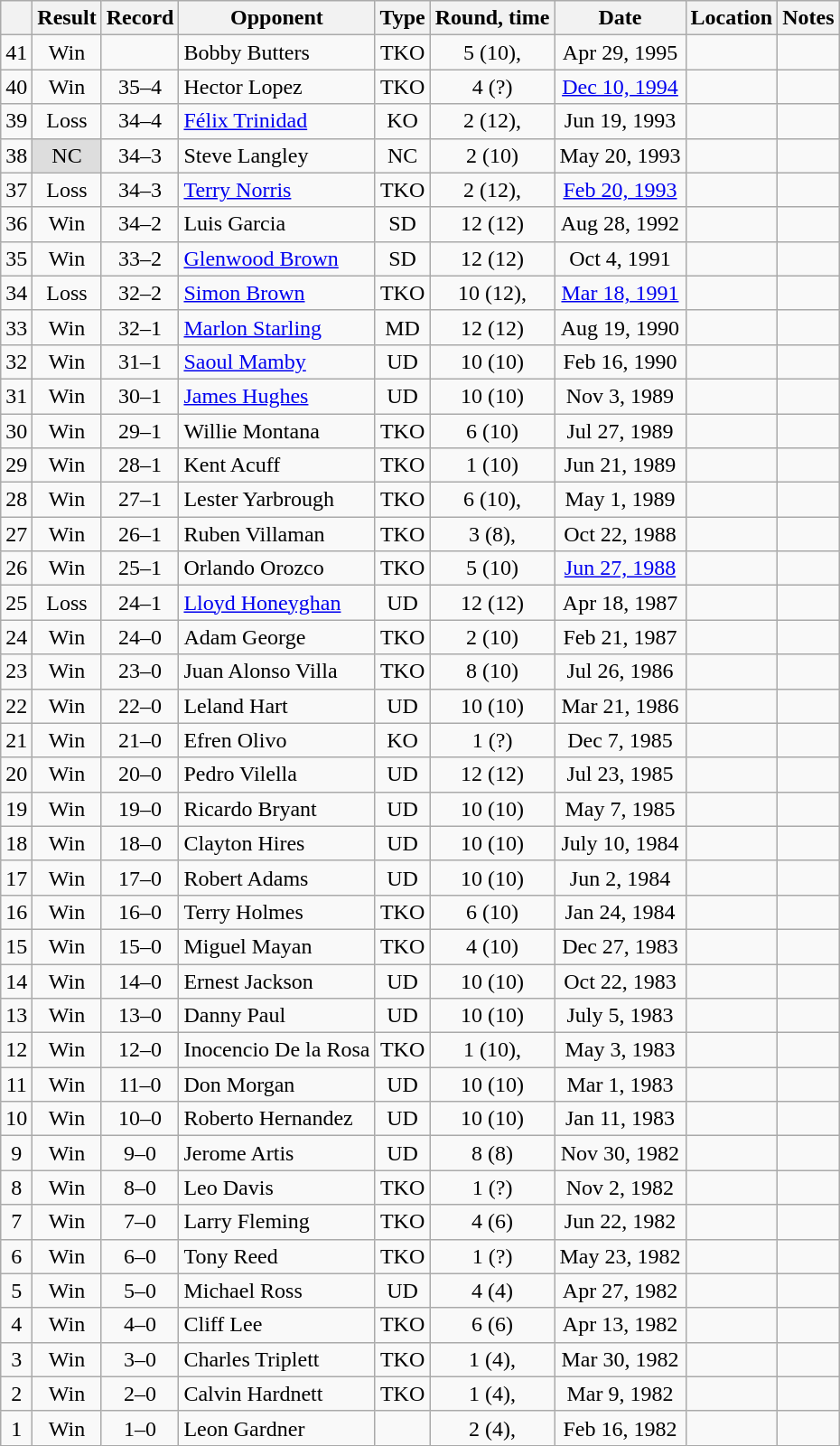<table class=wikitable style=text-align:center>
<tr>
<th></th>
<th>Result</th>
<th>Record</th>
<th>Opponent</th>
<th>Type</th>
<th>Round, time</th>
<th>Date</th>
<th>Location</th>
<th>Notes</th>
</tr>
<tr>
<td>41</td>
<td>Win</td>
<td></td>
<td align=left>Bobby Butters</td>
<td>TKO</td>
<td>5 (10), </td>
<td>Apr 29, 1995</td>
<td align=left></td>
<td align=left></td>
</tr>
<tr>
<td>40</td>
<td>Win</td>
<td>35–4 </td>
<td align=left>Hector Lopez</td>
<td>TKO</td>
<td>4 (?)</td>
<td><a href='#'>Dec 10, 1994</a></td>
<td align=left></td>
<td align=left></td>
</tr>
<tr>
<td>39</td>
<td>Loss</td>
<td>34–4 </td>
<td align=left><a href='#'>Félix Trinidad</a></td>
<td>KO</td>
<td>2 (12), </td>
<td>Jun 19, 1993</td>
<td align=left></td>
<td align=left></td>
</tr>
<tr>
<td>38</td>
<td style=background:#DDD>NC</td>
<td>34–3 </td>
<td align=left>Steve Langley</td>
<td>NC</td>
<td>2 (10)</td>
<td>May 20, 1993</td>
<td align=left></td>
<td align=left></td>
</tr>
<tr>
<td>37</td>
<td>Loss</td>
<td>34–3</td>
<td align=left><a href='#'>Terry Norris</a></td>
<td>TKO</td>
<td>2 (12),  </td>
<td><a href='#'>Feb 20, 1993</a></td>
<td align=left></td>
<td align=left></td>
</tr>
<tr>
<td>36</td>
<td>Win</td>
<td>34–2</td>
<td align=left>Luis Garcia</td>
<td>SD</td>
<td>12 (12)</td>
<td>Aug 28, 1992</td>
<td align=left></td>
<td align=left></td>
</tr>
<tr>
<td>35</td>
<td>Win</td>
<td>33–2</td>
<td align=left><a href='#'>Glenwood Brown</a></td>
<td>SD</td>
<td>12 (12)</td>
<td>Oct 4, 1991</td>
<td align=left></td>
<td align=left></td>
</tr>
<tr>
<td>34</td>
<td>Loss</td>
<td>32–2</td>
<td align=left><a href='#'>Simon Brown</a></td>
<td>TKO</td>
<td>10 (12), </td>
<td><a href='#'>Mar 18, 1991</a></td>
<td align=left></td>
<td align=left></td>
</tr>
<tr>
<td>33</td>
<td>Win</td>
<td>32–1</td>
<td align=left><a href='#'>Marlon Starling</a></td>
<td>MD</td>
<td>12 (12)</td>
<td>Aug 19, 1990</td>
<td align=left></td>
<td align=left></td>
</tr>
<tr>
<td>32</td>
<td>Win</td>
<td>31–1</td>
<td align=left><a href='#'>Saoul Mamby</a></td>
<td>UD</td>
<td>10 (10)</td>
<td>Feb 16, 1990</td>
<td align=left></td>
<td align=left></td>
</tr>
<tr>
<td>31</td>
<td>Win</td>
<td>30–1</td>
<td align=left><a href='#'>James Hughes</a></td>
<td>UD</td>
<td>10 (10)</td>
<td>Nov 3, 1989</td>
<td align=left></td>
<td align=left></td>
</tr>
<tr>
<td>30</td>
<td>Win</td>
<td>29–1</td>
<td align=left>Willie Montana</td>
<td>TKO</td>
<td>6 (10)</td>
<td>Jul 27, 1989</td>
<td align=left></td>
<td align=left></td>
</tr>
<tr>
<td>29</td>
<td>Win</td>
<td>28–1</td>
<td align=left>Kent Acuff</td>
<td>TKO</td>
<td>1 (10)</td>
<td>Jun 21, 1989</td>
<td align=left></td>
<td align=left></td>
</tr>
<tr>
<td>28</td>
<td>Win</td>
<td>27–1</td>
<td align=left>Lester Yarbrough</td>
<td>TKO</td>
<td>6 (10), </td>
<td>May 1, 1989</td>
<td align=left></td>
<td align=left></td>
</tr>
<tr>
<td>27</td>
<td>Win</td>
<td>26–1</td>
<td align=left>Ruben Villaman</td>
<td>TKO</td>
<td>3 (8), </td>
<td>Oct 22, 1988</td>
<td align=left></td>
<td align=left></td>
</tr>
<tr>
<td>26</td>
<td>Win</td>
<td>25–1</td>
<td align=left>Orlando Orozco</td>
<td>TKO</td>
<td>5 (10)</td>
<td><a href='#'>Jun 27, 1988</a></td>
<td align=left></td>
<td align=left></td>
</tr>
<tr>
<td>25</td>
<td>Loss</td>
<td>24–1</td>
<td align=left><a href='#'>Lloyd Honeyghan</a></td>
<td>UD</td>
<td>12 (12)</td>
<td>Apr 18, 1987</td>
<td align=left></td>
<td align=left></td>
</tr>
<tr>
<td>24</td>
<td>Win</td>
<td>24–0</td>
<td align=left>Adam George</td>
<td>TKO</td>
<td>2 (10)</td>
<td>Feb 21, 1987</td>
<td align=left></td>
<td align=left></td>
</tr>
<tr>
<td>23</td>
<td>Win</td>
<td>23–0</td>
<td align=left>Juan Alonso Villa</td>
<td>TKO</td>
<td>8 (10)</td>
<td>Jul 26, 1986</td>
<td align=left></td>
<td align=left></td>
</tr>
<tr>
<td>22</td>
<td>Win</td>
<td>22–0</td>
<td align=left>Leland Hart</td>
<td>UD</td>
<td>10 (10)</td>
<td>Mar 21, 1986</td>
<td align=left></td>
<td align=left></td>
</tr>
<tr>
<td>21</td>
<td>Win</td>
<td>21–0</td>
<td align=left>Efren Olivo</td>
<td>KO</td>
<td>1 (?)</td>
<td>Dec 7, 1985</td>
<td align=left></td>
<td align=left></td>
</tr>
<tr>
<td>20</td>
<td>Win</td>
<td>20–0</td>
<td align=left>Pedro Vilella</td>
<td>UD</td>
<td>12 (12)</td>
<td>Jul 23, 1985</td>
<td align=left></td>
<td align=left></td>
</tr>
<tr>
<td>19</td>
<td>Win</td>
<td>19–0</td>
<td align=left>Ricardo Bryant</td>
<td>UD</td>
<td>10 (10)</td>
<td>May 7, 1985</td>
<td align=left></td>
<td align=left></td>
</tr>
<tr>
<td>18</td>
<td>Win</td>
<td>18–0</td>
<td align=left>Clayton Hires</td>
<td>UD</td>
<td>10 (10)</td>
<td>July 10, 1984</td>
<td align=left></td>
<td align=left></td>
</tr>
<tr>
<td>17</td>
<td>Win</td>
<td>17–0</td>
<td align=left>Robert Adams</td>
<td>UD</td>
<td>10 (10)</td>
<td>Jun 2, 1984</td>
<td align=left></td>
<td align=left></td>
</tr>
<tr>
<td>16</td>
<td>Win</td>
<td>16–0</td>
<td align=left>Terry Holmes</td>
<td>TKO</td>
<td>6 (10)</td>
<td>Jan 24, 1984</td>
<td align=left></td>
<td align=left></td>
</tr>
<tr>
<td>15</td>
<td>Win</td>
<td>15–0</td>
<td align=left>Miguel Mayan</td>
<td>TKO</td>
<td>4 (10)</td>
<td>Dec 27, 1983</td>
<td align=left></td>
<td align=left></td>
</tr>
<tr>
<td>14</td>
<td>Win</td>
<td>14–0</td>
<td align=left>Ernest Jackson</td>
<td>UD</td>
<td>10 (10)</td>
<td>Oct 22, 1983</td>
<td align=left></td>
<td align=left></td>
</tr>
<tr>
<td>13</td>
<td>Win</td>
<td>13–0</td>
<td align=left>Danny Paul</td>
<td>UD</td>
<td>10 (10)</td>
<td>July 5, 1983</td>
<td align=left></td>
<td align=left></td>
</tr>
<tr>
<td>12</td>
<td>Win</td>
<td>12–0</td>
<td align=left>Inocencio De la Rosa</td>
<td>TKO</td>
<td>1 (10), </td>
<td>May 3, 1983</td>
<td align=left></td>
<td align=left></td>
</tr>
<tr>
<td>11</td>
<td>Win</td>
<td>11–0</td>
<td align=left>Don Morgan</td>
<td>UD</td>
<td>10 (10)</td>
<td>Mar 1, 1983</td>
<td align=left></td>
<td align=left></td>
</tr>
<tr>
<td>10</td>
<td>Win</td>
<td>10–0</td>
<td align=left>Roberto Hernandez</td>
<td>UD</td>
<td>10 (10)</td>
<td>Jan 11, 1983</td>
<td align=left></td>
<td align=left></td>
</tr>
<tr>
<td>9</td>
<td>Win</td>
<td>9–0</td>
<td align=left>Jerome Artis</td>
<td>UD</td>
<td>8 (8)</td>
<td>Nov 30, 1982</td>
<td align=left></td>
<td align=left></td>
</tr>
<tr>
<td>8</td>
<td>Win</td>
<td>8–0</td>
<td align=left>Leo Davis</td>
<td>TKO</td>
<td>1 (?)</td>
<td>Nov 2, 1982</td>
<td align=left></td>
<td align=left></td>
</tr>
<tr>
<td>7</td>
<td>Win</td>
<td>7–0</td>
<td align=left>Larry Fleming</td>
<td>TKO</td>
<td>4 (6)</td>
<td>Jun 22, 1982</td>
<td align=left></td>
<td align=left></td>
</tr>
<tr>
<td>6</td>
<td>Win</td>
<td>6–0</td>
<td align=left>Tony Reed</td>
<td>TKO</td>
<td>1 (?)</td>
<td>May 23, 1982</td>
<td align=left></td>
<td align=left></td>
</tr>
<tr>
<td>5</td>
<td>Win</td>
<td>5–0</td>
<td align=left>Michael Ross</td>
<td>UD</td>
<td>4 (4)</td>
<td>Apr 27, 1982</td>
<td align=left></td>
<td align=left></td>
</tr>
<tr>
<td>4</td>
<td>Win</td>
<td>4–0</td>
<td align=left>Cliff Lee</td>
<td>TKO</td>
<td>6 (6)</td>
<td>Apr 13, 1982</td>
<td align=left></td>
<td align=left></td>
</tr>
<tr>
<td>3</td>
<td>Win</td>
<td>3–0</td>
<td align=left>Charles Triplett</td>
<td>TKO</td>
<td>1 (4), </td>
<td>Mar 30, 1982</td>
<td align=left></td>
<td align=left></td>
</tr>
<tr>
<td>2</td>
<td>Win</td>
<td>2–0</td>
<td align=left>Calvin Hardnett</td>
<td>TKO</td>
<td>1 (4), </td>
<td>Mar 9, 1982</td>
<td align=left></td>
<td align=left></td>
</tr>
<tr>
<td>1</td>
<td>Win</td>
<td>1–0</td>
<td align=left>Leon Gardner</td>
<td></td>
<td>2 (4), </td>
<td>Feb 16, 1982</td>
<td align=left></td>
<td align=left></td>
</tr>
</table>
